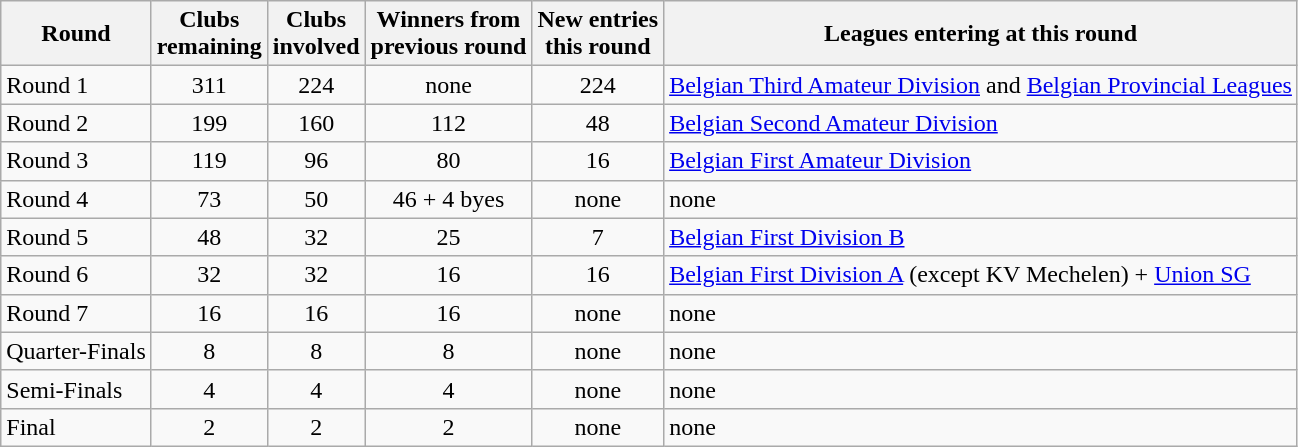<table class="wikitable">
<tr>
<th>Round</th>
<th>Clubs<br>remaining</th>
<th>Clubs<br>involved</th>
<th>Winners from<br>previous round</th>
<th>New entries<br>this round</th>
<th>Leagues entering at this round</th>
</tr>
<tr>
<td>Round 1</td>
<td style="text-align:center;">311</td>
<td style="text-align:center;">224</td>
<td style="text-align:center;">none</td>
<td style="text-align:center;">224</td>
<td><a href='#'>Belgian Third Amateur Division</a> and <a href='#'>Belgian Provincial Leagues</a></td>
</tr>
<tr>
<td>Round 2</td>
<td style="text-align:center;">199</td>
<td style="text-align:center;">160</td>
<td style="text-align:center;">112</td>
<td style="text-align:center;">48</td>
<td><a href='#'>Belgian Second Amateur Division</a></td>
</tr>
<tr>
<td>Round 3</td>
<td style="text-align:center;">119</td>
<td style="text-align:center;">96</td>
<td style="text-align:center;">80</td>
<td style="text-align:center;">16</td>
<td><a href='#'>Belgian First Amateur Division</a></td>
</tr>
<tr>
<td>Round 4</td>
<td style="text-align:center;">73</td>
<td style="text-align:center;">50</td>
<td style="text-align:center;">46 + 4 byes</td>
<td style="text-align:center;">none</td>
<td>none</td>
</tr>
<tr>
<td>Round 5</td>
<td style="text-align:center;">48</td>
<td style="text-align:center;">32</td>
<td style="text-align:center;">25</td>
<td style="text-align:center;">7</td>
<td><a href='#'>Belgian First Division B</a></td>
</tr>
<tr>
<td>Round 6</td>
<td style="text-align:center;">32</td>
<td style="text-align:center;">32</td>
<td style="text-align:center;">16</td>
<td style="text-align:center;">16</td>
<td><a href='#'>Belgian First Division A</a> (except KV Mechelen) + <a href='#'>Union SG</a></td>
</tr>
<tr>
<td>Round 7</td>
<td style="text-align:center;">16</td>
<td style="text-align:center;">16</td>
<td style="text-align:center;">16</td>
<td style="text-align:center;">none</td>
<td>none</td>
</tr>
<tr>
<td>Quarter-Finals</td>
<td style="text-align:center;">8</td>
<td style="text-align:center;">8</td>
<td style="text-align:center;">8</td>
<td style="text-align:center;">none</td>
<td>none</td>
</tr>
<tr>
<td>Semi-Finals</td>
<td style="text-align:center;">4</td>
<td style="text-align:center;">4</td>
<td style="text-align:center;">4</td>
<td style="text-align:center;">none</td>
<td>none</td>
</tr>
<tr>
<td>Final</td>
<td style="text-align:center;">2</td>
<td style="text-align:center;">2</td>
<td style="text-align:center;">2</td>
<td style="text-align:center;">none</td>
<td>none</td>
</tr>
</table>
